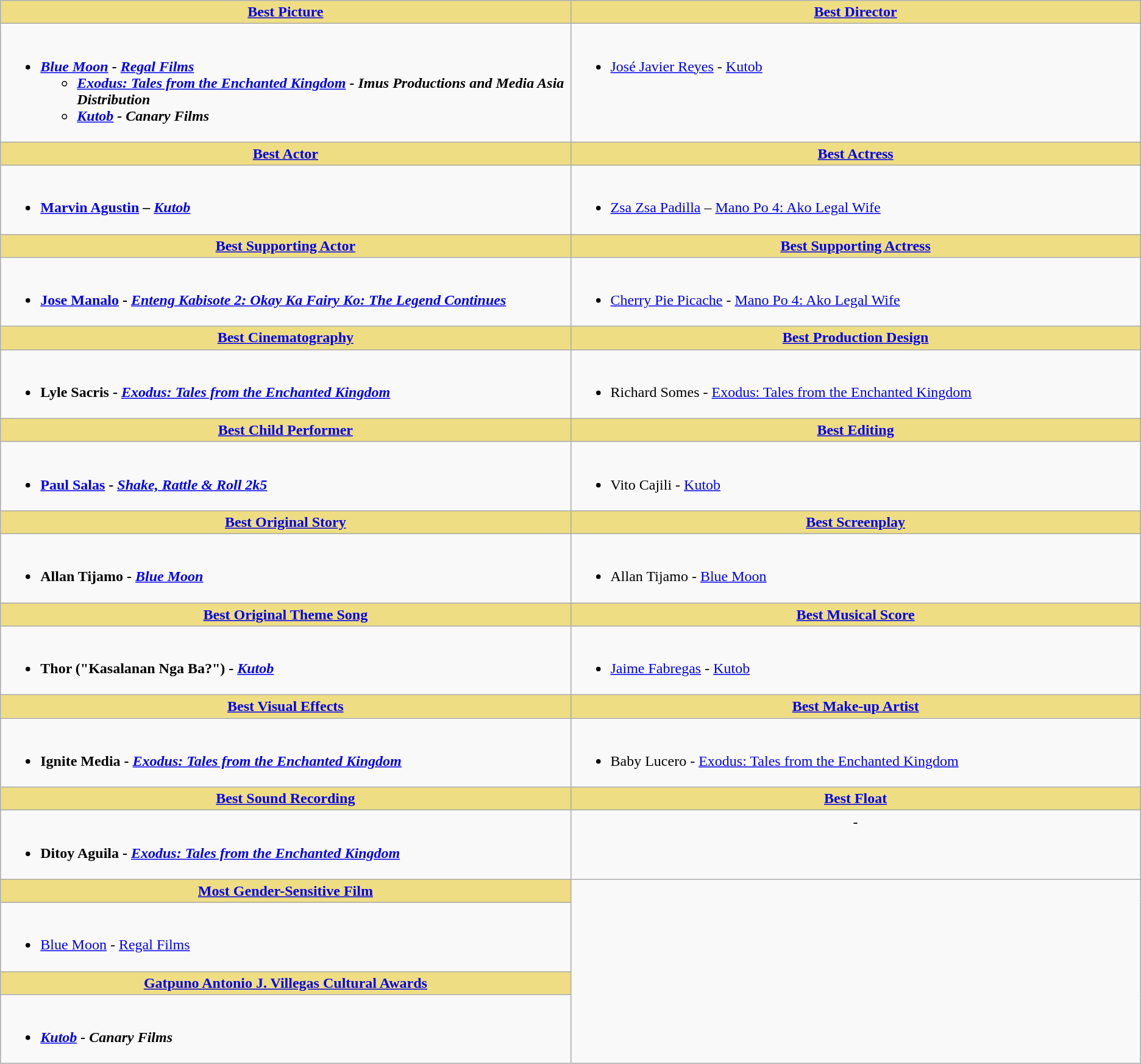<table class=wikitable>
<tr>
<th style="background:#EEDD82; width:50%"><a href='#'>Best Picture</a></th>
<th style="background:#EEDD82; width:50%"><a href='#'>Best Director</a></th>
</tr>
<tr>
<td valign="top"><br><ul><li><strong><em><a href='#'>Blue Moon</a><em> - <a href='#'>Regal Films</a><strong><ul><li></em><a href='#'>Exodus: Tales from the Enchanted Kingdom</a><em> - Imus Productions and Media Asia Distribution </li><li></em><a href='#'>Kutob</a><em> - Canary Films </li></ul></li></ul></td>
<td valign="top"><br><ul><li></strong><a href='#'>José Javier Reyes</a> - </em><a href='#'>Kutob</a></em></strong></li></ul></td>
</tr>
<tr>
<th style="background:#EEDD82; width:50%"><a href='#'>Best Actor</a></th>
<th style="background:#EEDD82; width:50%"><a href='#'>Best Actress</a></th>
</tr>
<tr>
<td valign="top"><br><ul><li><strong><a href='#'>Marvin Agustin</a> – <em><a href='#'>Kutob</a><strong><em></li></ul></td>
<td valign="top"><br><ul><li></strong><a href='#'>Zsa Zsa Padilla</a> – </em><a href='#'>Mano Po 4: Ako Legal Wife</a></em></strong></li></ul></td>
</tr>
<tr>
<th style="background:#EEDD82; width:50%"><a href='#'>Best Supporting Actor</a></th>
<th style="background:#EEDD82; width:50%"><a href='#'>Best Supporting Actress</a></th>
</tr>
<tr>
<td valign="top"><br><ul><li><strong><a href='#'>Jose Manalo</a> - <em><a href='#'>Enteng Kabisote 2: Okay Ka Fairy Ko: The Legend Continues</a><strong><em></li></ul></td>
<td valign="top"><br><ul><li></strong><a href='#'>Cherry Pie Picache</a> - </em><a href='#'>Mano Po 4: Ako Legal Wife</a></em></strong></li></ul></td>
</tr>
<tr>
<th style="background:#EEDD82; width:50%"><a href='#'>Best Cinematography</a></th>
<th style="background:#EEDD82; width:50%"><a href='#'>Best Production Design</a></th>
</tr>
<tr>
<td valign="top"><br><ul><li><strong>Lyle Sacris - <em><a href='#'>Exodus: Tales from the Enchanted Kingdom</a><strong><em></li></ul></td>
<td valign="top"><br><ul><li></strong>Richard Somes - </em><a href='#'>Exodus: Tales from the Enchanted Kingdom</a></em></strong></li></ul></td>
</tr>
<tr>
<th style="background:#EEDD82; width:50%"><a href='#'>Best Child Performer</a></th>
<th style="background:#EEDD82; width:50%"><a href='#'>Best Editing</a></th>
</tr>
<tr>
<td valign="top"><br><ul><li><strong><a href='#'>Paul Salas</a>  - <em><a href='#'>Shake, Rattle & Roll 2k5</a><strong><em></li></ul></td>
<td valign="top"><br><ul><li></strong>Vito Cajili  - </em><a href='#'>Kutob</a></em></strong></li></ul></td>
</tr>
<tr>
<th style="background:#EEDD82; width:50%"><a href='#'>Best Original Story</a></th>
<th style="background:#EEDD82; width:50%"><a href='#'>Best Screenplay</a></th>
</tr>
<tr>
<td valign="top"><br><ul><li><strong>Allan Tijamo - <em><a href='#'>Blue Moon</a><strong><em></li></ul></td>
<td valign="top"><br><ul><li></strong>Allan Tijamo - </em><a href='#'>Blue Moon</a></em></strong></li></ul></td>
</tr>
<tr>
<th style="background:#EEDD82; width:50%"><a href='#'>Best Original Theme Song</a></th>
<th style="background:#EEDD82; width:50%"><a href='#'>Best Musical Score</a></th>
</tr>
<tr>
<td valign="top"><br><ul><li><strong>Thor ("Kasalanan Nga Ba?") - <em><a href='#'>Kutob</a><strong><em></li></ul></td>
<td valign="top"><br><ul><li></strong><a href='#'>Jaime Fabregas</a> - </em><a href='#'>Kutob</a></em></strong></li></ul></td>
</tr>
<tr>
<th style="background:#EEDD82; width:50%"><a href='#'>Best Visual Effects</a></th>
<th style="background:#EEDD82; width:50%"><a href='#'>Best Make-up Artist</a></th>
</tr>
<tr>
<td valign="top"><br><ul><li><strong>Ignite Media - <em><a href='#'>Exodus: Tales from the Enchanted Kingdom</a><strong><em></li></ul></td>
<td valign="top"><br><ul><li></strong>Baby Lucero - </em><a href='#'>Exodus: Tales from the Enchanted Kingdom</a></em></strong></li></ul></td>
</tr>
<tr>
<th style="background:#EEDD82; width:50%"><a href='#'>Best Sound Recording</a></th>
<th style="background:#EEDD82; width:50%"><a href='#'>Best Float</a></th>
</tr>
<tr>
<td valign="top"><br><ul><li><strong>Ditoy Aguila - <em><a href='#'>Exodus: Tales from the Enchanted Kingdom</a><strong><em></li></ul></td>
<td valign="top" align=center>-</td>
</tr>
<tr>
<th style="background:#EEDD82; width:50%"><a href='#'>Most Gender-Sensitive Film</a></th>
</tr>
<tr>
<td valign="top"><br><ul><li></em></strong><a href='#'>Blue Moon</a></em> - <a href='#'>Regal Films</a></strong></li></ul></td>
</tr>
<tr>
<th style="background:#EEDD82; width:50%"><a href='#'>Gatpuno Antonio J. Villegas Cultural Awards</a></th>
</tr>
<tr>
<td valign="top"><br><ul><li><strong><em><a href='#'>Kutob</a><em> - Canary Films<strong></li></ul></td>
</tr>
</table>
